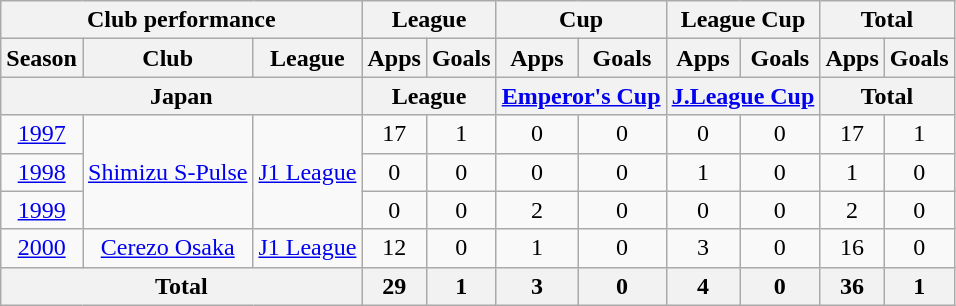<table class="wikitable" style="text-align:center;">
<tr>
<th colspan=3>Club performance</th>
<th colspan=2>League</th>
<th colspan=2>Cup</th>
<th colspan=2>League Cup</th>
<th colspan=2>Total</th>
</tr>
<tr>
<th>Season</th>
<th>Club</th>
<th>League</th>
<th>Apps</th>
<th>Goals</th>
<th>Apps</th>
<th>Goals</th>
<th>Apps</th>
<th>Goals</th>
<th>Apps</th>
<th>Goals</th>
</tr>
<tr>
<th colspan=3>Japan</th>
<th colspan=2>League</th>
<th colspan=2><a href='#'>Emperor's Cup</a></th>
<th colspan=2><a href='#'>J.League Cup</a></th>
<th colspan=2>Total</th>
</tr>
<tr>
<td><a href='#'>1997</a></td>
<td rowspan="3"><a href='#'>Shimizu S-Pulse</a></td>
<td rowspan="3"><a href='#'>J1 League</a></td>
<td>17</td>
<td>1</td>
<td>0</td>
<td>0</td>
<td>0</td>
<td>0</td>
<td>17</td>
<td>1</td>
</tr>
<tr>
<td><a href='#'>1998</a></td>
<td>0</td>
<td>0</td>
<td>0</td>
<td>0</td>
<td>1</td>
<td>0</td>
<td>1</td>
<td>0</td>
</tr>
<tr>
<td><a href='#'>1999</a></td>
<td>0</td>
<td>0</td>
<td>2</td>
<td>0</td>
<td>0</td>
<td>0</td>
<td>2</td>
<td>0</td>
</tr>
<tr>
<td><a href='#'>2000</a></td>
<td><a href='#'>Cerezo Osaka</a></td>
<td><a href='#'>J1 League</a></td>
<td>12</td>
<td>0</td>
<td>1</td>
<td>0</td>
<td>3</td>
<td>0</td>
<td>16</td>
<td>0</td>
</tr>
<tr>
<th colspan=3>Total</th>
<th>29</th>
<th>1</th>
<th>3</th>
<th>0</th>
<th>4</th>
<th>0</th>
<th>36</th>
<th>1</th>
</tr>
</table>
